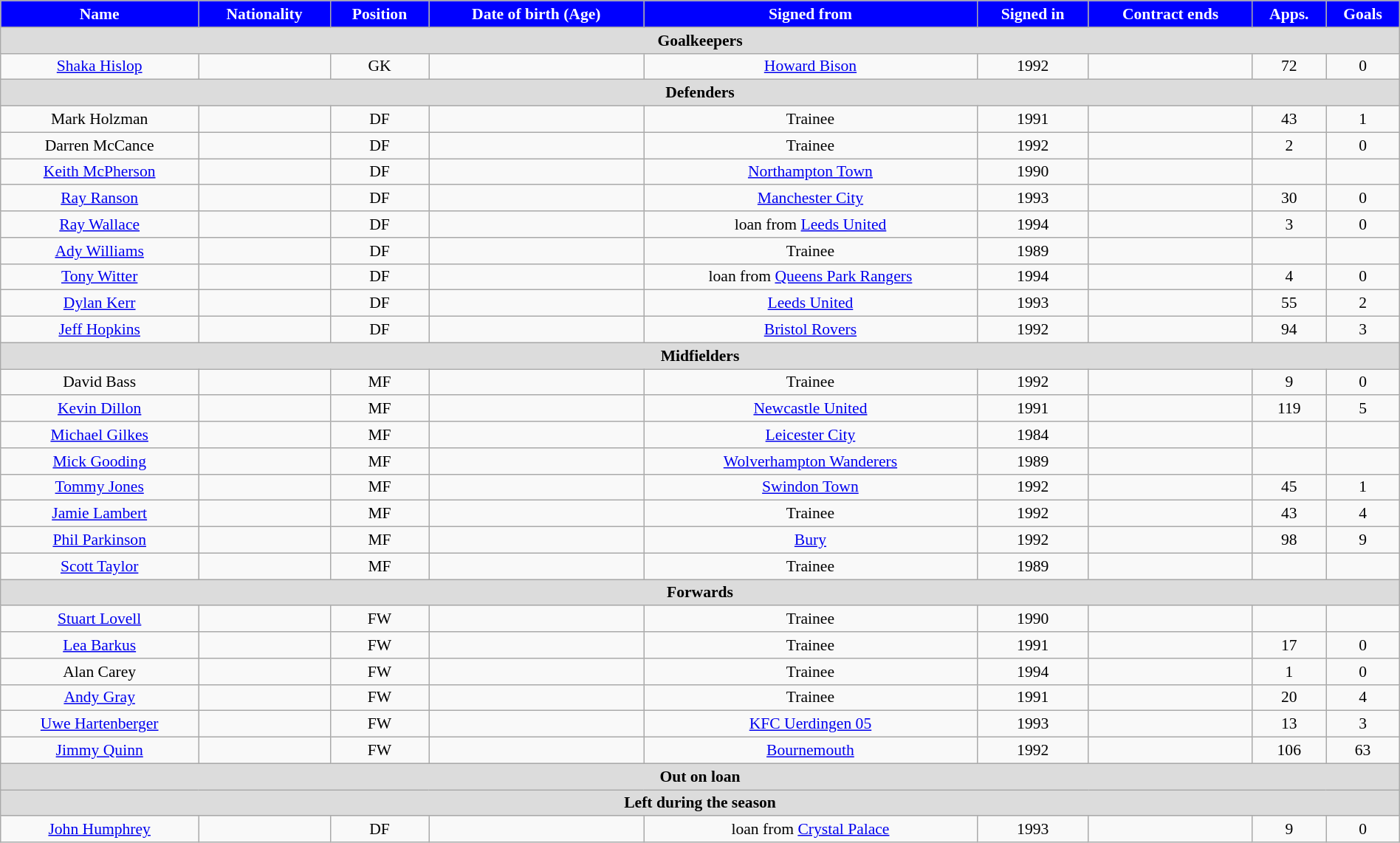<table class="wikitable"  style="text-align:center; font-size:90%; width:100%;">
<tr>
<th style="background:#00f; color:white; text-align:center;">Name</th>
<th style="background:#00f; color:white; text-align:center;">Nationality</th>
<th style="background:#00f; color:white; text-align:center;">Position</th>
<th style="background:#00f; color:white; text-align:center;">Date of birth (Age)</th>
<th style="background:#00f; color:white; text-align:center;">Signed from</th>
<th style="background:#00f; color:white; text-align:center;">Signed in</th>
<th style="background:#00f; color:white; text-align:center;">Contract ends</th>
<th style="background:#00f; color:white; text-align:center;">Apps.</th>
<th style="background:#00f; color:white; text-align:center;">Goals</th>
</tr>
<tr>
<th colspan="11"  style="background:#dcdcdc; text-align:center;">Goalkeepers</th>
</tr>
<tr>
<td><a href='#'>Shaka Hislop</a></td>
<td></td>
<td>GK</td>
<td></td>
<td><a href='#'>Howard Bison</a></td>
<td>1992</td>
<td></td>
<td>72</td>
<td>0</td>
</tr>
<tr>
<th colspan="11"  style="background:#dcdcdc; text-align:center;">Defenders</th>
</tr>
<tr>
<td>Mark Holzman</td>
<td></td>
<td>DF</td>
<td></td>
<td>Trainee</td>
<td>1991</td>
<td></td>
<td>43</td>
<td>1</td>
</tr>
<tr>
<td>Darren McCance</td>
<td></td>
<td>DF</td>
<td></td>
<td>Trainee</td>
<td>1992</td>
<td></td>
<td>2</td>
<td>0</td>
</tr>
<tr>
<td><a href='#'>Keith McPherson</a></td>
<td></td>
<td>DF</td>
<td></td>
<td><a href='#'>Northampton Town</a></td>
<td>1990</td>
<td></td>
<td></td>
<td></td>
</tr>
<tr>
<td><a href='#'>Ray Ranson</a></td>
<td></td>
<td>DF</td>
<td></td>
<td><a href='#'>Manchester City</a></td>
<td>1993</td>
<td></td>
<td>30</td>
<td>0</td>
</tr>
<tr>
<td><a href='#'>Ray Wallace</a></td>
<td></td>
<td>DF</td>
<td></td>
<td>loan from <a href='#'>Leeds United</a></td>
<td>1994</td>
<td></td>
<td>3</td>
<td>0</td>
</tr>
<tr>
<td><a href='#'>Ady Williams</a></td>
<td></td>
<td>DF</td>
<td></td>
<td>Trainee</td>
<td>1989</td>
<td></td>
<td></td>
<td></td>
</tr>
<tr>
<td><a href='#'>Tony Witter</a></td>
<td></td>
<td>DF</td>
<td></td>
<td>loan from <a href='#'>Queens Park Rangers</a></td>
<td>1994</td>
<td></td>
<td>4</td>
<td>0</td>
</tr>
<tr>
<td><a href='#'>Dylan Kerr</a></td>
<td></td>
<td>DF</td>
<td></td>
<td><a href='#'>Leeds United</a></td>
<td>1993</td>
<td></td>
<td>55</td>
<td>2</td>
</tr>
<tr>
<td><a href='#'>Jeff Hopkins</a></td>
<td></td>
<td>DF</td>
<td></td>
<td><a href='#'>Bristol Rovers</a></td>
<td>1992</td>
<td></td>
<td>94</td>
<td>3</td>
</tr>
<tr>
<th colspan="11"  style="background:#dcdcdc; text-align:center;">Midfielders</th>
</tr>
<tr>
<td>David Bass</td>
<td></td>
<td>MF</td>
<td></td>
<td>Trainee</td>
<td>1992</td>
<td></td>
<td>9</td>
<td>0</td>
</tr>
<tr>
<td><a href='#'>Kevin Dillon</a></td>
<td></td>
<td>MF</td>
<td></td>
<td><a href='#'>Newcastle United</a></td>
<td>1991</td>
<td></td>
<td>119</td>
<td>5</td>
</tr>
<tr>
<td><a href='#'>Michael Gilkes</a></td>
<td></td>
<td>MF</td>
<td></td>
<td><a href='#'>Leicester City</a></td>
<td>1984</td>
<td></td>
<td></td>
<td></td>
</tr>
<tr>
<td><a href='#'>Mick Gooding</a></td>
<td></td>
<td>MF</td>
<td></td>
<td><a href='#'>Wolverhampton Wanderers</a></td>
<td>1989</td>
<td></td>
<td></td>
<td></td>
</tr>
<tr>
<td><a href='#'>Tommy Jones</a></td>
<td></td>
<td>MF</td>
<td></td>
<td><a href='#'>Swindon Town</a></td>
<td>1992</td>
<td></td>
<td>45</td>
<td>1</td>
</tr>
<tr>
<td><a href='#'>Jamie Lambert</a></td>
<td></td>
<td>MF</td>
<td></td>
<td>Trainee</td>
<td>1992</td>
<td></td>
<td>43</td>
<td>4</td>
</tr>
<tr>
<td><a href='#'>Phil Parkinson</a></td>
<td></td>
<td>MF</td>
<td></td>
<td><a href='#'>Bury</a></td>
<td>1992</td>
<td></td>
<td>98</td>
<td>9</td>
</tr>
<tr>
<td><a href='#'>Scott Taylor</a></td>
<td></td>
<td>MF</td>
<td></td>
<td>Trainee</td>
<td>1989</td>
<td></td>
<td></td>
<td></td>
</tr>
<tr>
<th colspan="11"  style="background:#dcdcdc; text-align:center;">Forwards</th>
</tr>
<tr>
<td><a href='#'>Stuart Lovell</a></td>
<td></td>
<td>FW</td>
<td></td>
<td>Trainee</td>
<td>1990</td>
<td></td>
<td></td>
<td></td>
</tr>
<tr>
<td><a href='#'>Lea Barkus</a></td>
<td></td>
<td>FW</td>
<td></td>
<td>Trainee</td>
<td>1991</td>
<td></td>
<td>17</td>
<td>0</td>
</tr>
<tr>
<td>Alan Carey</td>
<td></td>
<td>FW</td>
<td></td>
<td>Trainee</td>
<td>1994</td>
<td></td>
<td>1</td>
<td>0</td>
</tr>
<tr>
<td><a href='#'>Andy Gray</a></td>
<td></td>
<td>FW</td>
<td></td>
<td>Trainee</td>
<td>1991</td>
<td></td>
<td>20</td>
<td>4</td>
</tr>
<tr>
<td><a href='#'>Uwe Hartenberger</a></td>
<td></td>
<td>FW</td>
<td></td>
<td><a href='#'>KFC Uerdingen 05</a></td>
<td>1993</td>
<td></td>
<td>13</td>
<td>3</td>
</tr>
<tr>
<td><a href='#'>Jimmy Quinn</a></td>
<td></td>
<td>FW</td>
<td></td>
<td><a href='#'>Bournemouth</a></td>
<td>1992</td>
<td></td>
<td>106</td>
<td>63</td>
</tr>
<tr>
<th colspan="11"  style="background:#dcdcdc; text-align:center;">Out on loan</th>
</tr>
<tr>
<th colspan="11"  style="background:#dcdcdc; text-align:center;">Left during the season</th>
</tr>
<tr>
<td><a href='#'>John Humphrey</a></td>
<td></td>
<td>DF</td>
<td></td>
<td>loan from <a href='#'>Crystal Palace</a></td>
<td>1993</td>
<td></td>
<td>9</td>
<td>0</td>
</tr>
</table>
